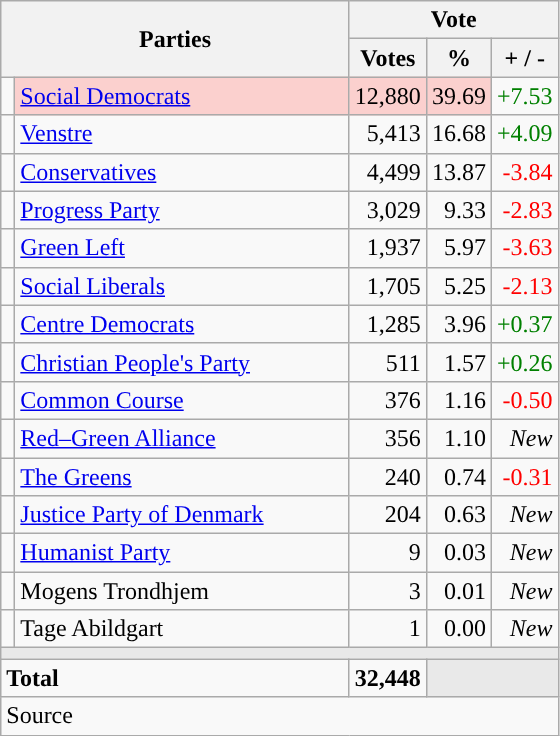<table class="wikitable" style="text-align:right;">
<tr>
<th style="text-align:centre;" rowspan="2" colspan="2" width="225">Parties</th>
<th colspan="3">Vote</th>
</tr>
<tr>
<th width="15">Votes</th>
<th width="15">%</th>
<th width="15">+ / -</th>
</tr>
<tr>
<td width="2" style="color:inherit;background:"></td>
<td bgcolor=#fbd0ce  align="left"><a href='#'>Social Democrats</a></td>
<td bgcolor=#fbd0ce>12,880</td>
<td bgcolor=#fbd0ce>39.69</td>
<td style=color:green;>+7.53</td>
</tr>
<tr>
<td width="2" style="color:inherit;background:"></td>
<td align="left"><a href='#'>Venstre</a></td>
<td>5,413</td>
<td>16.68</td>
<td style=color:green;>+4.09</td>
</tr>
<tr>
<td width="2" style="color:inherit;background:"></td>
<td align="left"><a href='#'>Conservatives</a></td>
<td>4,499</td>
<td>13.87</td>
<td style=color:red;>-3.84</td>
</tr>
<tr>
<td width="2" style="color:inherit;background:"></td>
<td align="left"><a href='#'>Progress Party</a></td>
<td>3,029</td>
<td>9.33</td>
<td style=color:red;>-2.83</td>
</tr>
<tr>
<td width="2" style="color:inherit;background:"></td>
<td align="left"><a href='#'>Green Left</a></td>
<td>1,937</td>
<td>5.97</td>
<td style=color:red;>-3.63</td>
</tr>
<tr>
<td width="2" style="color:inherit;background:"></td>
<td align="left"><a href='#'>Social Liberals</a></td>
<td>1,705</td>
<td>5.25</td>
<td style=color:red;>-2.13</td>
</tr>
<tr>
<td width="2" style="color:inherit;background:"></td>
<td align="left"><a href='#'>Centre Democrats</a></td>
<td>1,285</td>
<td>3.96</td>
<td style=color:green;>+0.37</td>
</tr>
<tr>
<td width="2" style="color:inherit;background:"></td>
<td align="left"><a href='#'>Christian People's Party</a></td>
<td>511</td>
<td>1.57</td>
<td style=color:green;>+0.26</td>
</tr>
<tr>
<td width="2" style="color:inherit;background:"></td>
<td align="left"><a href='#'>Common Course</a></td>
<td>376</td>
<td>1.16</td>
<td style=color:red;>-0.50</td>
</tr>
<tr>
<td width="2" style="color:inherit;background:"></td>
<td align="left"><a href='#'>Red–Green Alliance</a></td>
<td>356</td>
<td>1.10</td>
<td><em>New</em></td>
</tr>
<tr>
<td width="2" style="color:inherit;background:"></td>
<td align="left"><a href='#'>The Greens</a></td>
<td>240</td>
<td>0.74</td>
<td style=color:red;>-0.31</td>
</tr>
<tr>
<td width="2" style="color:inherit;background:"></td>
<td align="left"><a href='#'>Justice Party of Denmark</a></td>
<td>204</td>
<td>0.63</td>
<td><em>New</em></td>
</tr>
<tr>
<td width="2" style="color:inherit;background:"></td>
<td align="left"><a href='#'>Humanist Party</a></td>
<td>9</td>
<td>0.03</td>
<td><em>New</em></td>
</tr>
<tr>
<td width="2" style="color:inherit;background:"></td>
<td align="left">Mogens Trondhjem</td>
<td>3</td>
<td>0.01</td>
<td><em>New</em></td>
</tr>
<tr>
<td width="2" style="color:inherit;background:"></td>
<td align="left">Tage Abildgart</td>
<td>1</td>
<td>0.00</td>
<td><em>New</em></td>
</tr>
<tr>
<td colspan="7" bgcolor="#E9E9E9"></td>
</tr>
<tr>
<td align="left" colspan="2"><strong>Total</strong></td>
<td><strong>32,448</strong></td>
<td bgcolor="#E9E9E9" colspan="2"></td>
</tr>
<tr>
<td align="left" colspan="6">Source</td>
</tr>
</table>
